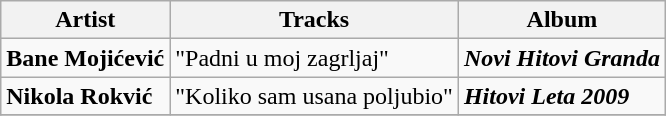<table class="wikitable">
<tr>
<th rowspan="1">Artist</th>
<th rowspan="1">Tracks</th>
<th rowspan="1">Album</th>
</tr>
<tr>
<td rowspan="1"><strong>Bane Mojićević</strong></td>
<td>"Padni u moj zagrljaj"</td>
<td rowspan="1"><strong><em>Novi Hitovi Granda</em></strong></td>
</tr>
<tr>
<td rowspan="1"><strong>Nikola Rokvić</strong></td>
<td>"Koliko sam usana poljubio"</td>
<td rowspan="1"><strong><em>Hitovi Leta 2009</em></strong></td>
</tr>
<tr>
</tr>
</table>
